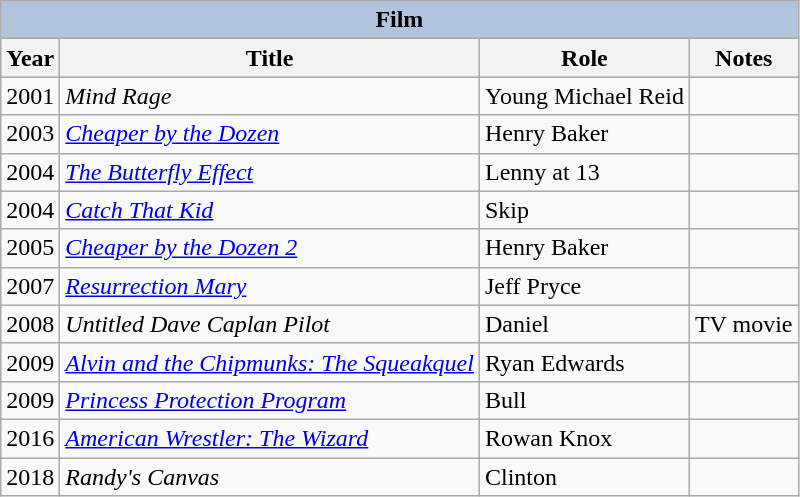<table class="wikitable">
<tr style="background:#ccc; text-align:center;">
<th colspan="4" style="background: LightSteelBlue;">Film</th>
</tr>
<tr style="background:#ccc; text-align:center;">
<th>Year</th>
<th>Title</th>
<th>Role</th>
<th>Notes</th>
</tr>
<tr>
<td>2001</td>
<td><em>Mind Rage</em></td>
<td>Young Michael Reid</td>
<td></td>
</tr>
<tr>
<td>2003</td>
<td><em><a href='#'>Cheaper by the Dozen</a></em></td>
<td>Henry Baker</td>
<td></td>
</tr>
<tr>
<td>2004</td>
<td><em><a href='#'>The Butterfly Effect</a></em></td>
<td>Lenny at 13</td>
<td></td>
</tr>
<tr>
<td>2004</td>
<td><em><a href='#'>Catch That Kid</a></em></td>
<td>Skip</td>
<td></td>
</tr>
<tr>
<td>2005</td>
<td><em><a href='#'>Cheaper by the Dozen 2</a></em></td>
<td>Henry Baker</td>
<td></td>
</tr>
<tr>
<td>2007</td>
<td><em><a href='#'>Resurrection Mary</a></em></td>
<td>Jeff Pryce</td>
<td></td>
</tr>
<tr>
<td>2008</td>
<td><em>Untitled Dave Caplan Pilot</em></td>
<td>Daniel</td>
<td>TV movie</td>
</tr>
<tr>
<td>2009</td>
<td><em><a href='#'>Alvin and the Chipmunks: The Squeakquel</a></em></td>
<td>Ryan Edwards</td>
<td></td>
</tr>
<tr>
<td>2009</td>
<td><em><a href='#'>Princess Protection Program</a></em></td>
<td>Bull</td>
<td></td>
</tr>
<tr>
<td>2016</td>
<td><em><a href='#'>American Wrestler: The Wizard</a></em></td>
<td>Rowan Knox</td>
<td></td>
</tr>
<tr>
<td>2018</td>
<td><em>Randy's Canvas</em></td>
<td>Clinton</td>
<td></td>
</tr>
</table>
